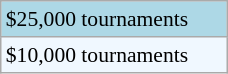<table class="wikitable"  style="font-size:90%; width:12%;">
<tr style="background:lightblue;">
<td>$25,000 tournaments</td>
</tr>
<tr style="background:#f0f8ff;">
<td>$10,000 tournaments</td>
</tr>
</table>
